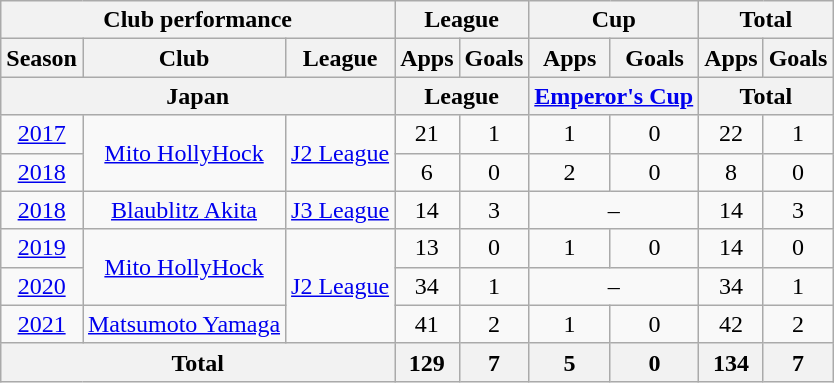<table class="wikitable" style="text-align:center;">
<tr>
<th colspan=3>Club performance</th>
<th colspan=2>League</th>
<th colspan=2>Cup</th>
<th colspan=2>Total</th>
</tr>
<tr>
<th>Season</th>
<th>Club</th>
<th>League</th>
<th>Apps</th>
<th>Goals</th>
<th>Apps</th>
<th>Goals</th>
<th>Apps</th>
<th>Goals</th>
</tr>
<tr>
<th colspan=3>Japan</th>
<th colspan=2>League</th>
<th colspan=2><a href='#'>Emperor's Cup</a></th>
<th colspan=2>Total</th>
</tr>
<tr>
<td><a href='#'>2017</a></td>
<td rowspan="2"><a href='#'>Mito HollyHock</a></td>
<td rowspan="2"><a href='#'>J2 League</a></td>
<td>21</td>
<td>1</td>
<td>1</td>
<td>0</td>
<td>22</td>
<td>1</td>
</tr>
<tr>
<td><a href='#'>2018</a></td>
<td>6</td>
<td>0</td>
<td>2</td>
<td>0</td>
<td>8</td>
<td>0</td>
</tr>
<tr>
<td><a href='#'>2018</a></td>
<td><a href='#'>Blaublitz Akita</a></td>
<td><a href='#'>J3 League</a></td>
<td>14</td>
<td>3</td>
<td colspan="2">–</td>
<td>14</td>
<td>3</td>
</tr>
<tr>
<td><a href='#'>2019</a></td>
<td rowspan="2"><a href='#'>Mito HollyHock</a></td>
<td rowspan="3"><a href='#'>J2 League</a></td>
<td>13</td>
<td>0</td>
<td>1</td>
<td>0</td>
<td>14</td>
<td>0</td>
</tr>
<tr>
<td><a href='#'>2020</a></td>
<td>34</td>
<td>1</td>
<td colspan="2">–</td>
<td>34</td>
<td>1</td>
</tr>
<tr>
<td><a href='#'>2021</a></td>
<td><a href='#'>Matsumoto Yamaga</a></td>
<td>41</td>
<td>2</td>
<td>1</td>
<td>0</td>
<td>42</td>
<td>2</td>
</tr>
<tr>
<th colspan=3>Total</th>
<th>129</th>
<th>7</th>
<th>5</th>
<th>0</th>
<th>134</th>
<th>7</th>
</tr>
</table>
